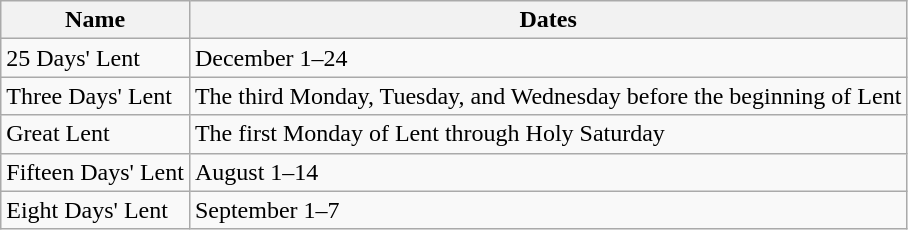<table class="wikitable">
<tr>
<th>Name</th>
<th>Dates</th>
</tr>
<tr>
<td>25 Days' Lent</td>
<td>December 1–24</td>
</tr>
<tr>
<td>Three Days' Lent</td>
<td>The third Monday, Tuesday, and Wednesday before the beginning of Lent</td>
</tr>
<tr>
<td>Great Lent</td>
<td>The first Monday of Lent through Holy Saturday</td>
</tr>
<tr>
<td>Fifteen Days' Lent</td>
<td>August 1–14</td>
</tr>
<tr>
<td>Eight Days' Lent</td>
<td>September 1–7</td>
</tr>
</table>
